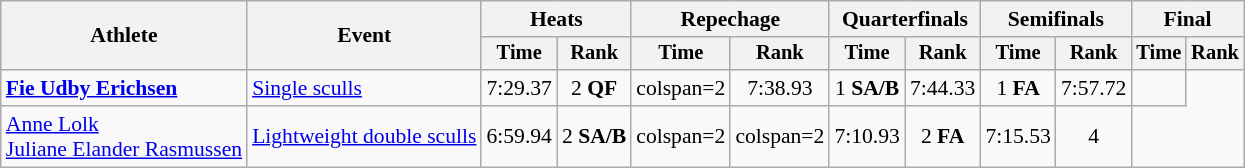<table class="wikitable" style="font-size:90%">
<tr>
<th rowspan="2">Athlete</th>
<th rowspan="2">Event</th>
<th colspan="2">Heats</th>
<th colspan="2">Repechage</th>
<th colspan=2>Quarterfinals</th>
<th colspan="2">Semifinals</th>
<th colspan="3">Final</th>
</tr>
<tr style="font-size:95%">
<th>Time</th>
<th>Rank</th>
<th>Time</th>
<th>Rank</th>
<th>Time</th>
<th>Rank</th>
<th>Time</th>
<th>Rank</th>
<th>Time</th>
<th>Rank</th>
</tr>
<tr align=center>
<td align=left><strong><a href='#'>Fie Udby Erichsen</a></strong></td>
<td align=left><a href='#'>Single sculls</a></td>
<td>7:29.37</td>
<td>2 <strong>QF</strong></td>
<td>colspan=2 </td>
<td>7:38.93</td>
<td>1 <strong>SA/B</strong></td>
<td>7:44.33</td>
<td>1 <strong>FA</strong></td>
<td>7:57.72</td>
<td></td>
</tr>
<tr align=center>
<td align=left><a href='#'>Anne Lolk</a><br><a href='#'>Juliane Elander Rasmussen</a></td>
<td align=left><a href='#'>Lightweight double sculls</a></td>
<td>6:59.94</td>
<td>2 <strong>SA/B</strong></td>
<td>colspan=2 </td>
<td>colspan=2 </td>
<td>7:10.93</td>
<td>2 <strong>FA</strong></td>
<td>7:15.53</td>
<td>4</td>
</tr>
</table>
